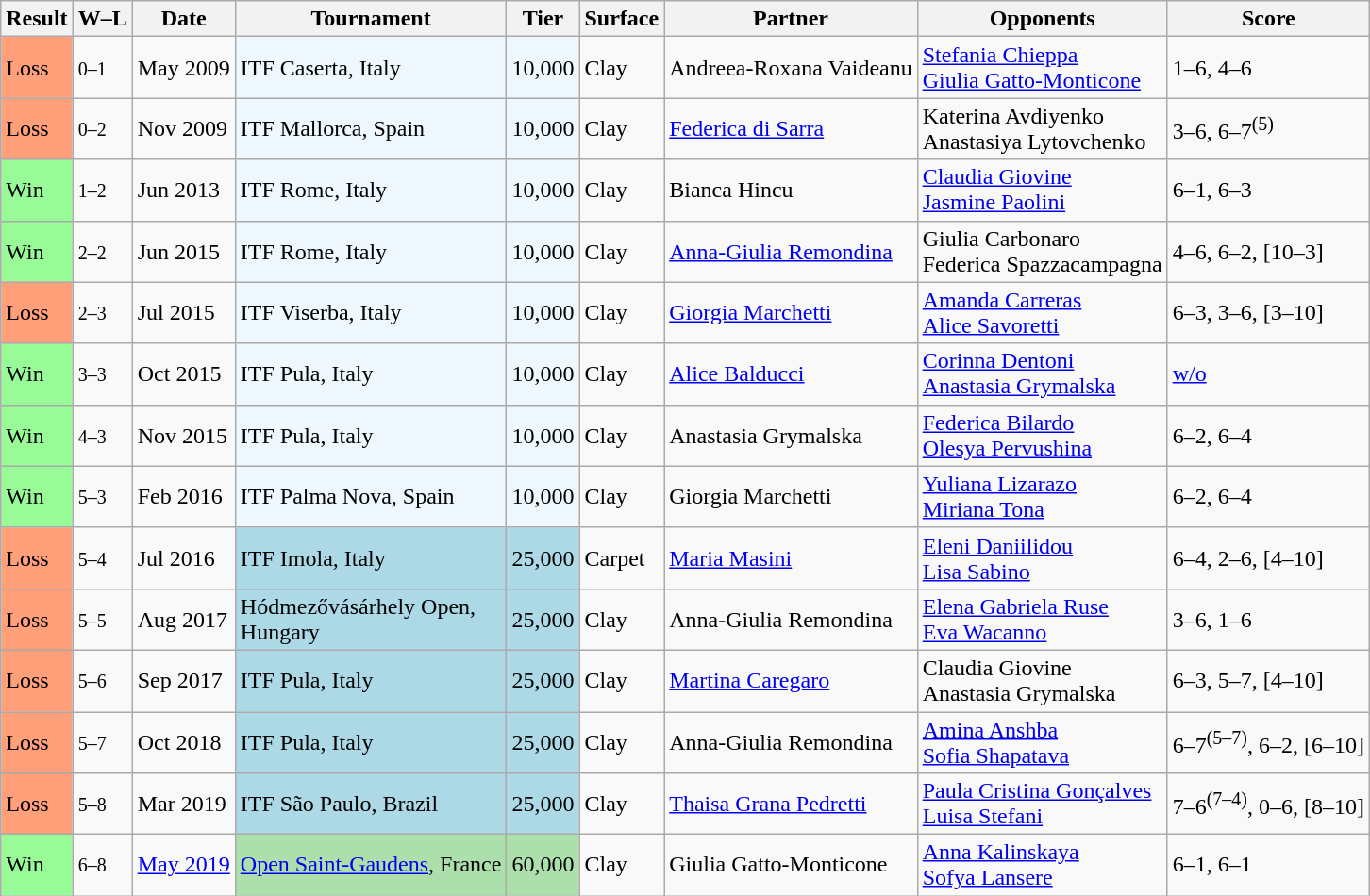<table class="wikitable sortable">
<tr>
<th>Result</th>
<th class="unsortable">W–L</th>
<th>Date</th>
<th>Tournament</th>
<th>Tier</th>
<th>Surface</th>
<th>Partner</th>
<th>Opponents</th>
<th class="unsortable">Score</th>
</tr>
<tr>
<td style="background:#ffa07a;">Loss</td>
<td><small>0–1</small></td>
<td>May 2009</td>
<td style="background:#f0f8ff;">ITF Caserta, Italy</td>
<td style="background:#f0f8ff;">10,000</td>
<td>Clay</td>
<td> Andreea-Roxana Vaideanu</td>
<td> <a href='#'>Stefania Chieppa</a> <br>  <a href='#'>Giulia Gatto-Monticone</a></td>
<td>1–6, 4–6</td>
</tr>
<tr>
<td style="background:#ffa07a;">Loss</td>
<td><small>0–2</small></td>
<td>Nov 2009</td>
<td style="background:#f0f8ff;">ITF Mallorca, Spain</td>
<td style="background:#f0f8ff;">10,000</td>
<td>Clay</td>
<td> <a href='#'>Federica di Sarra</a></td>
<td> Katerina Avdiyenko <br>  Anastasiya Lytovchenko</td>
<td>3–6, 6–7<sup>(5)</sup></td>
</tr>
<tr>
<td style="background:#98fb98;">Win</td>
<td><small>1–2</small></td>
<td>Jun 2013</td>
<td style="background:#f0f8ff;">ITF Rome, Italy</td>
<td style="background:#f0f8ff;">10,000</td>
<td>Clay</td>
<td> Bianca Hincu</td>
<td> <a href='#'>Claudia Giovine</a> <br>  <a href='#'>Jasmine Paolini</a></td>
<td>6–1, 6–3</td>
</tr>
<tr>
<td style="background:#98fb98;">Win</td>
<td><small>2–2</small></td>
<td>Jun 2015</td>
<td style="background:#f0f8ff;">ITF Rome, Italy</td>
<td style="background:#f0f8ff;">10,000</td>
<td>Clay</td>
<td> <a href='#'>Anna-Giulia Remondina</a></td>
<td> Giulia Carbonaro <br>  Federica Spazzacampagna</td>
<td>4–6, 6–2, [10–3]</td>
</tr>
<tr>
<td style="background:#ffa07a;">Loss</td>
<td><small>2–3</small></td>
<td>Jul 2015</td>
<td style="background:#f0f8ff;">ITF Viserba, Italy</td>
<td style="background:#f0f8ff;">10,000</td>
<td>Clay</td>
<td> <a href='#'>Giorgia Marchetti</a></td>
<td> <a href='#'>Amanda Carreras</a> <br>  <a href='#'>Alice Savoretti</a></td>
<td>6–3, 3–6, [3–10]</td>
</tr>
<tr>
<td style="background:#98fb98;">Win</td>
<td><small>3–3</small></td>
<td>Oct 2015</td>
<td style="background:#f0f8ff;">ITF Pula, Italy</td>
<td style="background:#f0f8ff;">10,000</td>
<td>Clay</td>
<td> <a href='#'>Alice Balducci</a></td>
<td> <a href='#'>Corinna Dentoni</a> <br>  <a href='#'>Anastasia Grymalska</a></td>
<td><a href='#'>w/o</a></td>
</tr>
<tr>
<td style="background:#98fb98;">Win</td>
<td><small>4–3</small></td>
<td>Nov 2015</td>
<td style="background:#f0f8ff;">ITF Pula, Italy</td>
<td style="background:#f0f8ff;">10,000</td>
<td>Clay</td>
<td> Anastasia Grymalska</td>
<td> <a href='#'>Federica Bilardo</a> <br>  <a href='#'>Olesya Pervushina</a></td>
<td>6–2, 6–4</td>
</tr>
<tr>
<td style="background:#98fb98;">Win</td>
<td><small>5–3</small></td>
<td>Feb 2016</td>
<td style="background:#f0f8ff;">ITF Palma Nova, Spain</td>
<td style="background:#f0f8ff;">10,000</td>
<td>Clay</td>
<td> Giorgia Marchetti</td>
<td> <a href='#'>Yuliana Lizarazo</a> <br>  <a href='#'>Miriana Tona</a></td>
<td>6–2, 6–4</td>
</tr>
<tr>
<td style="background:#ffa07a;">Loss</td>
<td><small>5–4</small></td>
<td>Jul 2016</td>
<td style="background:lightblue;">ITF Imola, Italy</td>
<td style="background:lightblue;">25,000</td>
<td>Carpet</td>
<td> <a href='#'>Maria Masini</a></td>
<td> <a href='#'>Eleni Daniilidou</a> <br>  <a href='#'>Lisa Sabino</a></td>
<td>6–4, 2–6, [4–10]</td>
</tr>
<tr>
<td style="background:#ffa07a;">Loss</td>
<td><small>5–5</small></td>
<td>Aug 2017</td>
<td style="background:lightblue;">Hódmezővásárhely Open, <br>Hungary</td>
<td style="background:lightblue;">25,000</td>
<td>Clay</td>
<td> Anna-Giulia Remondina</td>
<td> <a href='#'>Elena Gabriela Ruse</a> <br>  <a href='#'>Eva Wacanno</a></td>
<td>3–6, 1–6</td>
</tr>
<tr>
<td style="background:#ffa07a;">Loss</td>
<td><small>5–6</small></td>
<td>Sep 2017</td>
<td style="background:lightblue;">ITF Pula, Italy</td>
<td style="background:lightblue;">25,000</td>
<td>Clay</td>
<td> <a href='#'>Martina Caregaro</a></td>
<td> Claudia Giovine <br>  Anastasia Grymalska</td>
<td>6–3, 5–7, [4–10]</td>
</tr>
<tr>
<td style="background:#ffa07a;">Loss</td>
<td><small>5–7</small></td>
<td>Oct 2018</td>
<td style="background:lightblue;">ITF Pula, Italy</td>
<td style="background:lightblue;">25,000</td>
<td>Clay</td>
<td> Anna-Giulia Remondina</td>
<td> <a href='#'>Amina Anshba</a> <br>  <a href='#'>Sofia Shapatava</a></td>
<td>6–7<sup>(5–7)</sup>, 6–2, [6–10]</td>
</tr>
<tr>
<td style="background:#ffa07a;">Loss</td>
<td><small>5–8</small></td>
<td>Mar 2019</td>
<td style="background:lightblue;">ITF São Paulo, Brazil</td>
<td style="background:lightblue;">25,000</td>
<td>Clay</td>
<td> <a href='#'>Thaisa Grana Pedretti</a></td>
<td> <a href='#'>Paula Cristina Gonçalves</a> <br>  <a href='#'>Luisa Stefani</a></td>
<td>7–6<sup>(7–4)</sup>, 0–6, [8–10]</td>
</tr>
<tr>
<td style="background:#98fb98;">Win</td>
<td><small>6–8</small></td>
<td><a href='#'>May 2019</a></td>
<td style="background:#addfad;"><a href='#'>Open Saint-Gaudens</a>, France</td>
<td style="background:#addfad;">60,000</td>
<td>Clay</td>
<td> Giulia Gatto-Monticone</td>
<td> <a href='#'>Anna Kalinskaya</a> <br>  <a href='#'>Sofya Lansere</a></td>
<td>6–1, 6–1</td>
</tr>
</table>
